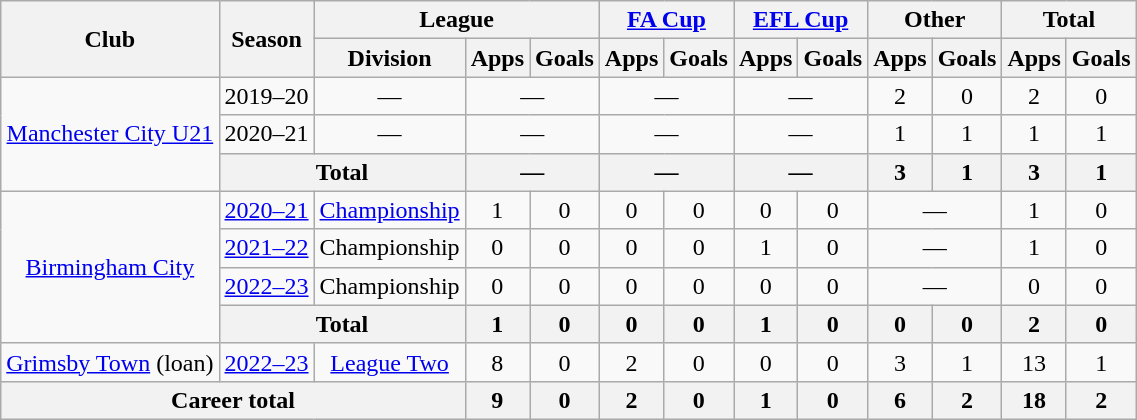<table class=wikitable style=text-align:center>
<tr>
<th rowspan=2>Club</th>
<th rowspan=2>Season</th>
<th colspan=3>League</th>
<th colspan=2><a href='#'>FA Cup</a></th>
<th colspan=2><a href='#'>EFL Cup</a></th>
<th colspan=2>Other</th>
<th colspan=2>Total</th>
</tr>
<tr>
<th>Division</th>
<th>Apps</th>
<th>Goals</th>
<th>Apps</th>
<th>Goals</th>
<th>Apps</th>
<th>Goals</th>
<th>Apps</th>
<th>Goals</th>
<th>Apps</th>
<th>Goals</th>
</tr>
<tr>
<td rowspan=3><a href='#'>Manchester City U21</a></td>
<td>2019–20</td>
<td colspan=1>—</td>
<td colspan=2>—</td>
<td colspan=2>—</td>
<td colspan=2>—</td>
<td>2</td>
<td>0</td>
<td>2</td>
<td>0</td>
</tr>
<tr>
<td>2020–21</td>
<td colspan=1>—</td>
<td colspan=2>—</td>
<td colspan=2>—</td>
<td colspan=2>—</td>
<td>1</td>
<td>1</td>
<td>1</td>
<td>1</td>
</tr>
<tr>
<th colspan=2>Total</th>
<th colspan=2>—</th>
<th colspan=2>—</th>
<th colspan=2>—</th>
<th>3</th>
<th>1</th>
<th>3</th>
<th>1</th>
</tr>
<tr>
<td rowspan=4><a href='#'>Birmingham City</a></td>
<td><a href='#'>2020–21</a></td>
<td><a href='#'>Championship</a></td>
<td>1</td>
<td>0</td>
<td>0</td>
<td>0</td>
<td>0</td>
<td>0</td>
<td colspan=2>—</td>
<td>1</td>
<td>0</td>
</tr>
<tr>
<td><a href='#'>2021–22</a></td>
<td>Championship</td>
<td>0</td>
<td>0</td>
<td>0</td>
<td>0</td>
<td>1</td>
<td>0</td>
<td colspan=2>—</td>
<td>1</td>
<td>0</td>
</tr>
<tr>
<td><a href='#'>2022–23</a></td>
<td>Championship</td>
<td>0</td>
<td>0</td>
<td>0</td>
<td>0</td>
<td>0</td>
<td>0</td>
<td colspan="2">—</td>
<td>0</td>
<td>0</td>
</tr>
<tr>
<th colspan=2>Total</th>
<th>1</th>
<th>0</th>
<th>0</th>
<th>0</th>
<th>1</th>
<th>0</th>
<th>0</th>
<th>0</th>
<th>2</th>
<th>0</th>
</tr>
<tr>
<td><a href='#'>Grimsby Town</a> (loan)</td>
<td><a href='#'>2022–23</a></td>
<td><a href='#'>League Two</a></td>
<td>8</td>
<td>0</td>
<td>2</td>
<td>0</td>
<td>0</td>
<td>0</td>
<td>3</td>
<td>1</td>
<td>13</td>
<td>1</td>
</tr>
<tr>
<th colspan=3>Career total</th>
<th>9</th>
<th>0</th>
<th>2</th>
<th>0</th>
<th>1</th>
<th>0</th>
<th>6</th>
<th>2</th>
<th>18</th>
<th>2</th>
</tr>
</table>
